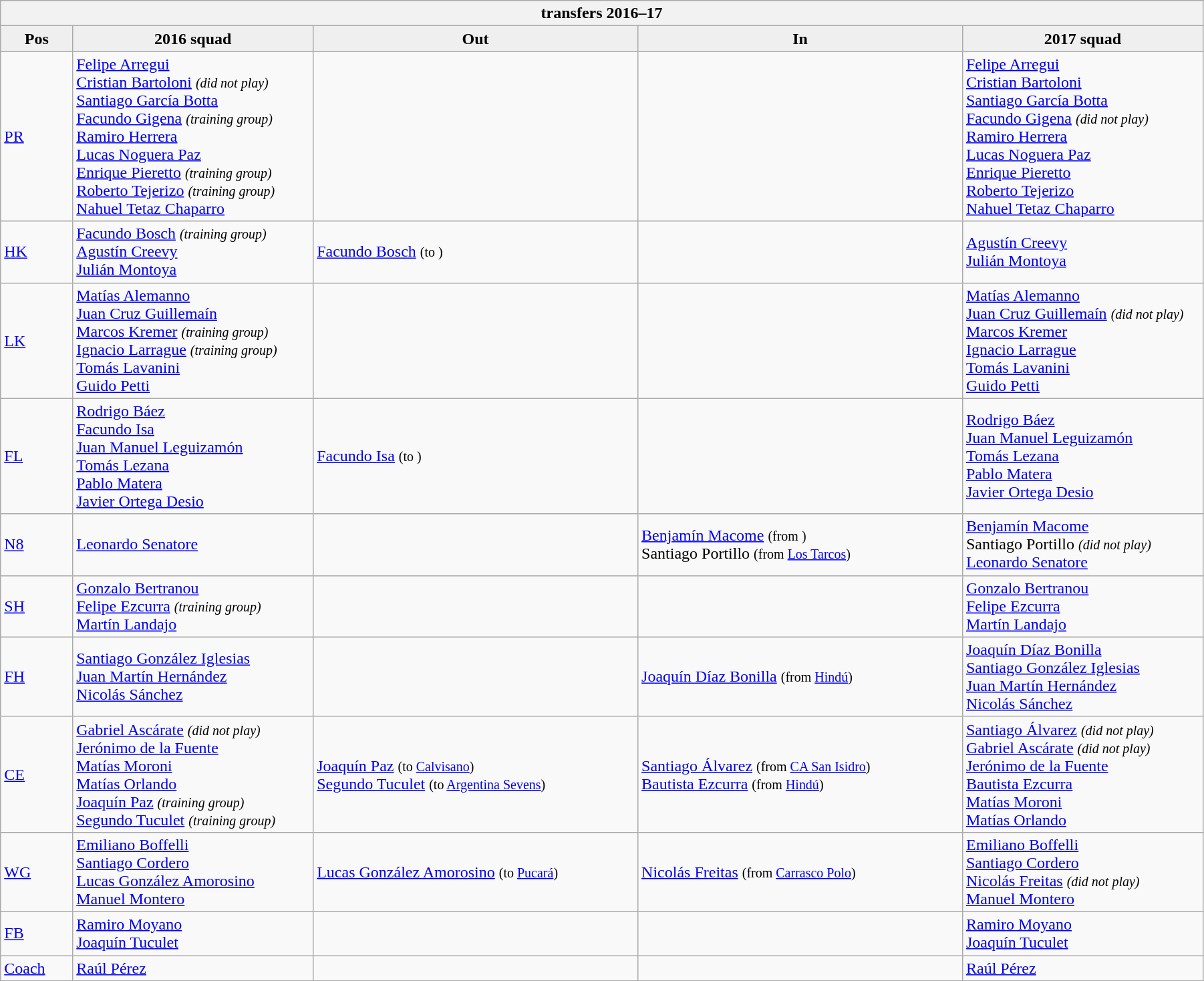<table class="wikitable" style="text-align: left; width:95%">
<tr>
<th colspan="100%"> transfers 2016–17</th>
</tr>
<tr>
<th style="background:#efefef; width:6%;">Pos</th>
<th style="background:#efefef; width:20%;">2016 squad</th>
<th style="background:#efefef; width:27%;">Out</th>
<th style="background:#efefef; width:27%;">In</th>
<th style="background:#efefef; width:20%;">2017 squad</th>
</tr>
<tr>
<td><a href='#'>PR</a></td>
<td> <a href='#'>Felipe Arregui</a> <br> <a href='#'>Cristian Bartoloni</a> <small><em>(did not play)</em></small> <br> <a href='#'>Santiago García Botta</a> <br> <a href='#'>Facundo Gigena</a> <small><em>(training group)</em></small> <br> <a href='#'>Ramiro Herrera</a> <br> <a href='#'>Lucas Noguera Paz</a> <br> <a href='#'>Enrique Pieretto</a> <small><em>(training group)</em></small> <br> <a href='#'>Roberto Tejerizo</a> <small><em>(training group)</em></small> <br> <a href='#'>Nahuel Tetaz Chaparro</a></td>
<td></td>
<td></td>
<td> <a href='#'>Felipe Arregui</a> <br> <a href='#'>Cristian Bartoloni</a> <br> <a href='#'>Santiago García Botta</a> <br> <a href='#'>Facundo Gigena</a> <small><em>(did not play)</em></small> <br> <a href='#'>Ramiro Herrera</a> <br> <a href='#'>Lucas Noguera Paz</a> <br> <a href='#'>Enrique Pieretto</a> <br> <a href='#'>Roberto Tejerizo</a> <br> <a href='#'>Nahuel Tetaz Chaparro</a></td>
</tr>
<tr>
<td><a href='#'>HK</a></td>
<td> <a href='#'>Facundo Bosch</a> <small><em>(training group)</em></small> <br> <a href='#'>Agustín Creevy</a> <br> <a href='#'>Julián Montoya</a></td>
<td>  <a href='#'>Facundo Bosch</a> <small>(to )</small></td>
<td></td>
<td> <a href='#'>Agustín Creevy</a> <br> <a href='#'>Julián Montoya</a></td>
</tr>
<tr>
<td><a href='#'>LK</a></td>
<td> <a href='#'>Matías Alemanno</a> <br> <a href='#'>Juan Cruz Guillemaín</a> <br> <a href='#'>Marcos Kremer</a> <small><em>(training group)</em></small> <br> <a href='#'>Ignacio Larrague</a> <small><em>(training group)</em></small> <br> <a href='#'>Tomás Lavanini</a> <br> <a href='#'>Guido Petti</a></td>
<td></td>
<td></td>
<td> <a href='#'>Matías Alemanno</a> <br> <a href='#'>Juan Cruz Guillemaín</a> <small><em>(did not play)</em></small> <br> <a href='#'>Marcos Kremer</a> <br> <a href='#'>Ignacio Larrague</a> <br> <a href='#'>Tomás Lavanini</a> <br> <a href='#'>Guido Petti</a></td>
</tr>
<tr>
<td><a href='#'>FL</a></td>
<td> <a href='#'>Rodrigo Báez</a> <br> <a href='#'>Facundo Isa</a> <br> <a href='#'>Juan Manuel Leguizamón</a> <br> <a href='#'>Tomás Lezana</a> <br> <a href='#'>Pablo Matera</a> <br> <a href='#'>Javier Ortega Desio</a></td>
<td>  <a href='#'>Facundo Isa</a> <small>(to )</small></td>
<td></td>
<td> <a href='#'>Rodrigo Báez</a> <br> <a href='#'>Juan Manuel Leguizamón</a> <br> <a href='#'>Tomás Lezana</a> <br> <a href='#'>Pablo Matera</a> <br> <a href='#'>Javier Ortega Desio</a></td>
</tr>
<tr>
<td><a href='#'>N8</a></td>
<td> <a href='#'>Leonardo Senatore</a></td>
<td></td>
<td>  <a href='#'>Benjamín Macome</a> <small>(from )</small> <br>  Santiago Portillo <small>(from <a href='#'>Los Tarcos</a>)</small></td>
<td> <a href='#'>Benjamín Macome</a> <br> Santiago Portillo <small><em>(did not play)</em></small> <br> <a href='#'>Leonardo Senatore</a></td>
</tr>
<tr>
<td><a href='#'>SH</a></td>
<td> <a href='#'>Gonzalo Bertranou</a> <br> <a href='#'>Felipe Ezcurra</a> <small><em>(training group)</em></small> <br> <a href='#'>Martín Landajo</a></td>
<td></td>
<td></td>
<td> <a href='#'>Gonzalo Bertranou</a> <br> <a href='#'>Felipe Ezcurra</a> <br> <a href='#'>Martín Landajo</a></td>
</tr>
<tr>
<td><a href='#'>FH</a></td>
<td> <a href='#'>Santiago González Iglesias</a> <br> <a href='#'>Juan Martín Hernández</a> <br> <a href='#'>Nicolás Sánchez</a></td>
<td></td>
<td>  <a href='#'>Joaquín Díaz Bonilla</a> <small>(from <a href='#'>Hindú</a>)</small></td>
<td> <a href='#'>Joaquín Díaz Bonilla</a> <br> <a href='#'>Santiago González Iglesias</a> <br> <a href='#'>Juan Martín Hernández</a> <br> <a href='#'>Nicolás Sánchez</a></td>
</tr>
<tr>
<td><a href='#'>CE</a></td>
<td> <a href='#'>Gabriel Ascárate</a> <small><em>(did not play)</em></small> <br> <a href='#'>Jerónimo de la Fuente</a> <br> <a href='#'>Matías Moroni</a> <br> <a href='#'>Matías Orlando</a> <br> <a href='#'>Joaquín Paz</a> <small><em>(training group)</em></small> <br> <a href='#'>Segundo Tuculet</a> <small><em>(training group)</em></small></td>
<td>  <a href='#'>Joaquín Paz</a> <small>(to  <a href='#'>Calvisano</a>)</small> <br>  <a href='#'>Segundo Tuculet</a> <small>(to <a href='#'>Argentina Sevens</a>)</small></td>
<td>  <a href='#'>Santiago Álvarez</a> <small>(from <a href='#'>CA San Isidro</a>)</small> <br>  <a href='#'>Bautista Ezcurra</a> <small>(from <a href='#'>Hindú</a>)</small></td>
<td> <a href='#'>Santiago Álvarez</a> <small><em>(did not play)</em></small> <br> <a href='#'>Gabriel Ascárate</a> <small><em>(did not play)</em></small> <br> <a href='#'>Jerónimo de la Fuente</a> <br> <a href='#'>Bautista Ezcurra</a> <br> <a href='#'>Matías Moroni</a> <br> <a href='#'>Matías Orlando</a></td>
</tr>
<tr>
<td><a href='#'>WG</a></td>
<td> <a href='#'>Emiliano Boffelli</a> <br> <a href='#'>Santiago Cordero</a> <br> <a href='#'>Lucas González Amorosino</a> <br> <a href='#'>Manuel Montero</a></td>
<td>  <a href='#'>Lucas González Amorosino</a> <small>(to <a href='#'>Pucará</a>)</small></td>
<td>  <a href='#'>Nicolás Freitas</a> <small>(from  <a href='#'>Carrasco Polo</a>)</small></td>
<td> <a href='#'>Emiliano Boffelli</a> <br> <a href='#'>Santiago Cordero</a> <br> <a href='#'>Nicolás Freitas</a> <small><em>(did not play)</em></small> <br> <a href='#'>Manuel Montero</a></td>
</tr>
<tr>
<td><a href='#'>FB</a></td>
<td> <a href='#'>Ramiro Moyano</a> <br> <a href='#'>Joaquín Tuculet</a></td>
<td></td>
<td></td>
<td> <a href='#'>Ramiro Moyano</a> <br> <a href='#'>Joaquín Tuculet</a></td>
</tr>
<tr>
<td><a href='#'>Coach</a></td>
<td> <a href='#'>Raúl Pérez</a></td>
<td></td>
<td></td>
<td> <a href='#'>Raúl Pérez</a></td>
</tr>
</table>
